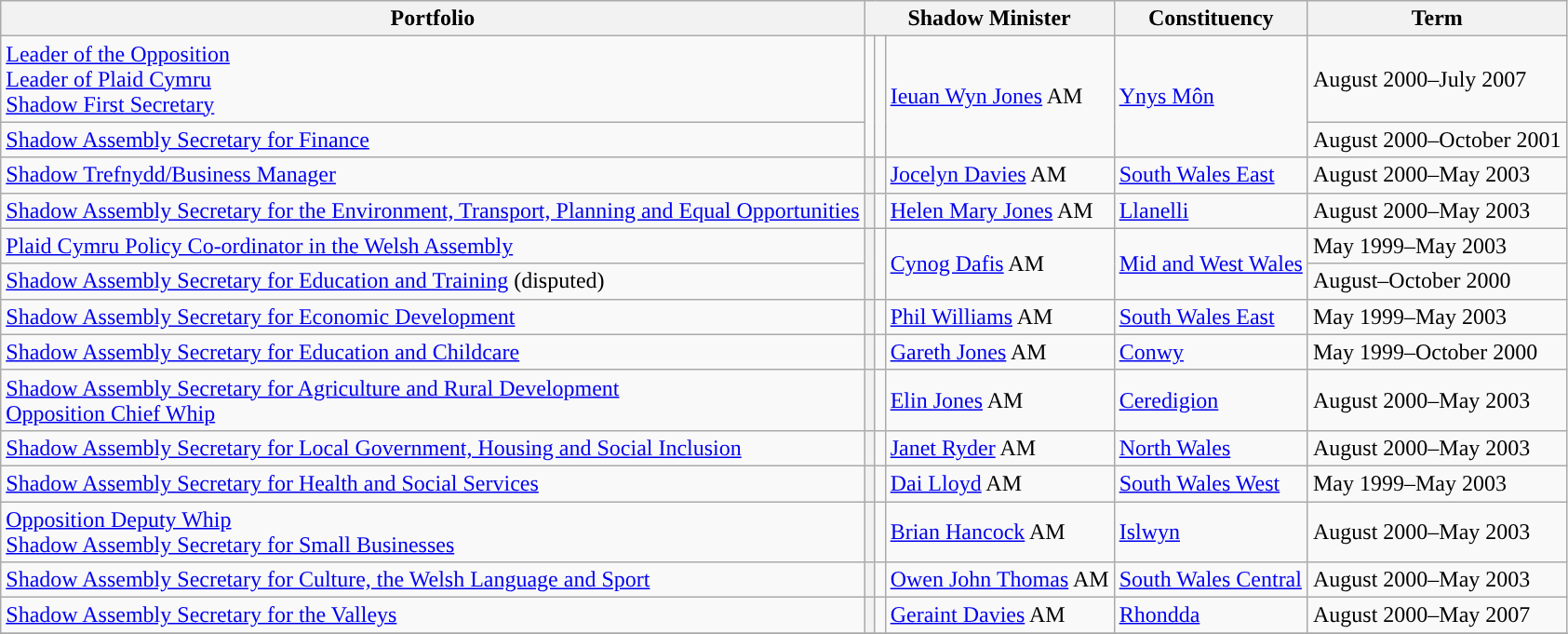<table class="wikitable">
<tr>
<th colspan="1">Portfolio</th>
<th colspan="3">Shadow Minister</th>
<th colspan="1">Constituency</th>
<th colspan="1">Term</th>
</tr>
<tr>
<td><a href='#'>Leader of the Opposition</a><br><a href='#'>Leader of Plaid Cymru</a><br><a href='#'>Shadow First Secretary</a></td>
<td rowspan="2" style="background: "></td>
<td rowspan="2"></td>
<td rowspan="2"><a href='#'>Ieuan Wyn Jones</a> AM</td>
<td rowspan="2"><a href='#'>Ynys Môn</a></td>
<td>August 2000–July 2007</td>
</tr>
<tr>
<td><a href='#'>Shadow Assembly Secretary for Finance</a></td>
<td>August 2000–October 2001</td>
</tr>
<tr>
<td><a href='#'>Shadow Trefnydd/Business Manager</a></td>
<th style="background: "></th>
<td></td>
<td><a href='#'>Jocelyn Davies</a> AM</td>
<td><a href='#'>South Wales East</a></td>
<td>August 2000–May 2003</td>
</tr>
<tr>
<td><a href='#'>Shadow Assembly Secretary for the Environment, Transport, Planning and Equal Opportunities</a></td>
<th style="background-color: "></th>
<td></td>
<td><a href='#'>Helen Mary Jones</a> AM</td>
<td><a href='#'>Llanelli</a></td>
<td>August 2000–May 2003</td>
</tr>
<tr>
<td><a href='#'>Plaid Cymru Policy Co-ordinator in the Welsh Assembly</a></td>
<th rowspan="2" style="background-color: "></th>
<td rowspan="2"></td>
<td rowspan="2"><a href='#'>Cynog Dafis</a> AM</td>
<td rowspan="2"><a href='#'>Mid and West Wales</a></td>
<td>May 1999–May 2003</td>
</tr>
<tr>
<td><a href='#'>Shadow Assembly Secretary for Education and Training</a> (disputed)</td>
<td>August–October 2000</td>
</tr>
<tr>
<td><a href='#'>Shadow Assembly Secretary for Economic Development</a></td>
<th style="background-color: "></th>
<td></td>
<td><a href='#'>Phil Williams</a> AM</td>
<td><a href='#'>South Wales East</a></td>
<td>May 1999–May 2003</td>
</tr>
<tr>
<td><a href='#'>Shadow Assembly Secretary for Education and Childcare</a></td>
<th style="background-color: "></th>
<td></td>
<td><a href='#'>Gareth Jones</a> AM</td>
<td><a href='#'>Conwy</a></td>
<td>May 1999–October 2000</td>
</tr>
<tr>
<td><a href='#'>Shadow Assembly Secretary for Agriculture and Rural Development</a><br><a href='#'>Opposition Chief Whip</a></td>
<th style="background-color: "></th>
<td></td>
<td><a href='#'>Elin Jones</a> AM</td>
<td><a href='#'>Ceredigion</a></td>
<td>August 2000–May 2003</td>
</tr>
<tr>
<td><a href='#'>Shadow Assembly Secretary for Local Government, Housing and Social Inclusion</a></td>
<th style="background-color: "></th>
<td></td>
<td><a href='#'>Janet Ryder</a> AM</td>
<td><a href='#'>North Wales</a></td>
<td>August 2000–May 2003</td>
</tr>
<tr>
<td><a href='#'>Shadow Assembly Secretary for Health and Social Services</a></td>
<th style="background-color: "></th>
<td></td>
<td><a href='#'>Dai Lloyd</a> AM</td>
<td><a href='#'>South Wales West</a></td>
<td>May 1999–May 2003</td>
</tr>
<tr>
<td><a href='#'>Opposition Deputy Whip</a><br><a href='#'>Shadow Assembly Secretary for Small Businesses</a></td>
<th style="background-color: "></th>
<td></td>
<td><a href='#'>Brian Hancock</a> AM</td>
<td><a href='#'>Islwyn</a></td>
<td>August 2000–May 2003</td>
</tr>
<tr>
<td><a href='#'>Shadow Assembly Secretary for Culture, the Welsh Language and Sport</a></td>
<th style="background-color: "></th>
<td></td>
<td><a href='#'>Owen John Thomas</a> AM</td>
<td><a href='#'>South Wales Central</a></td>
<td>August 2000–May 2003</td>
</tr>
<tr>
<td><a href='#'>Shadow Assembly Secretary for the Valleys</a></td>
<th style="background-color: "></th>
<td></td>
<td><a href='#'>Geraint Davies</a> AM</td>
<td><a href='#'>Rhondda</a></td>
<td>August 2000–May 2007</td>
</tr>
<tr>
</tr>
</table>
